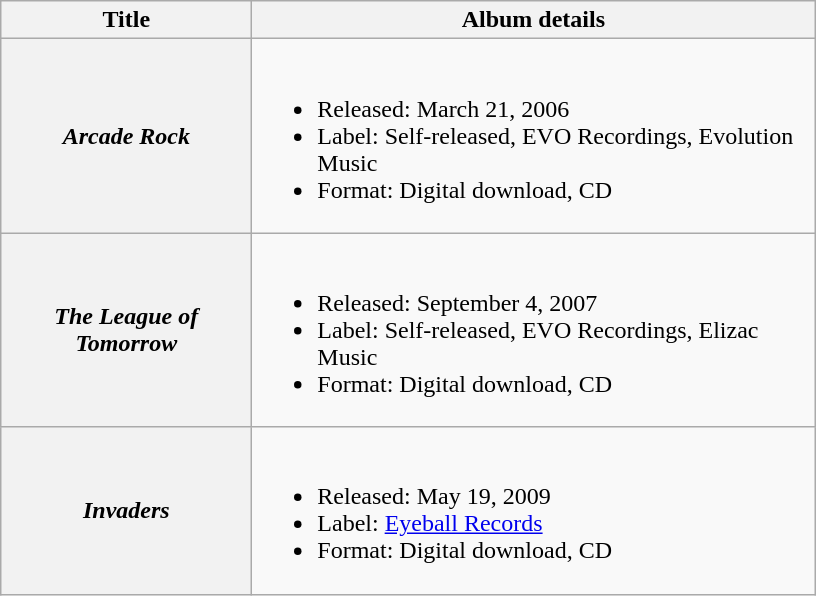<table class="wikitable plainrowheaders">
<tr>
<th scope="col" style="width:10em;">Title</th>
<th scope="col" style="width:23em;">Album details</th>
</tr>
<tr>
<th><em>Arcade Rock</em></th>
<td><br><ul><li>Released: March 21, 2006</li><li>Label: Self-released, EVO Recordings, Evolution Music</li><li>Format: Digital download, CD</li></ul></td>
</tr>
<tr>
<th><em>The League of Tomorrow</em></th>
<td><br><ul><li>Released: September 4, 2007</li><li>Label: Self-released, EVO Recordings, Elizac Music</li><li>Format: Digital download, CD</li></ul></td>
</tr>
<tr>
<th><em>Invaders</em></th>
<td><br><ul><li>Released: May 19, 2009</li><li>Label: <a href='#'>Eyeball Records</a></li><li>Format: Digital download, CD</li></ul></td>
</tr>
</table>
